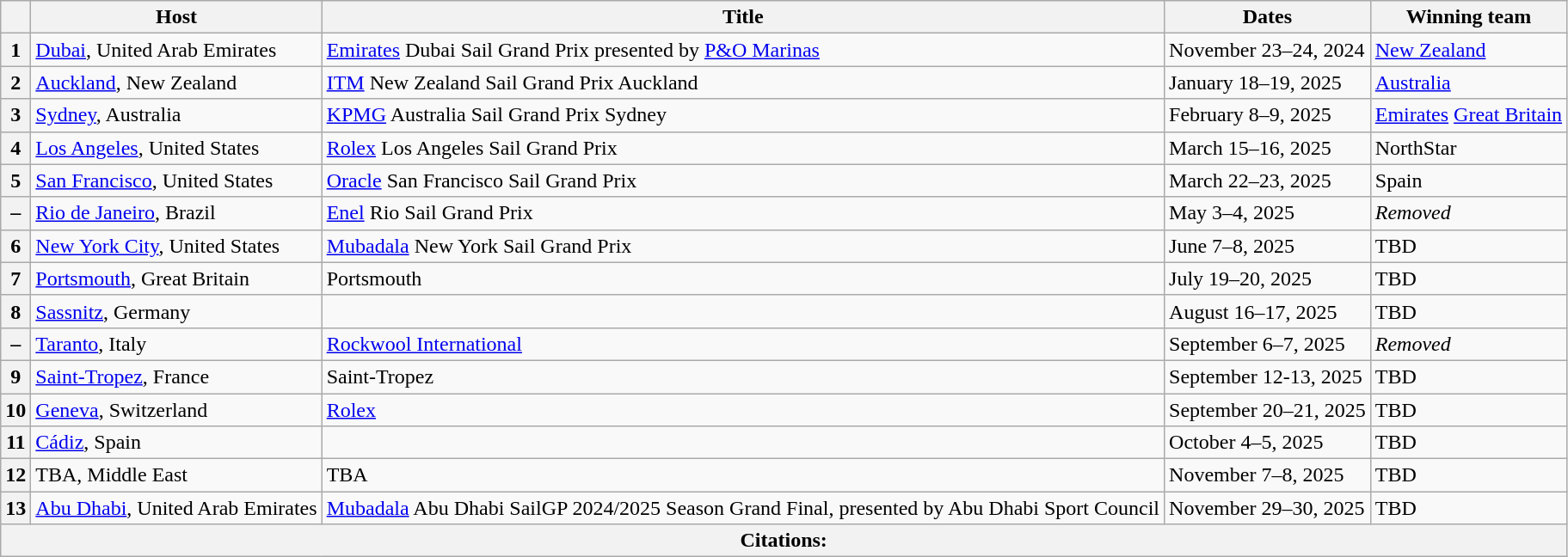<table class="wikitable">
<tr>
<th></th>
<th>Host</th>
<th>Title</th>
<th>Dates</th>
<th>Winning team</th>
</tr>
<tr>
<th>1</th>
<td> <a href='#'>Dubai</a>, United Arab Emirates</td>
<td><a href='#'>Emirates</a> Dubai Sail Grand Prix presented by <a href='#'>P&O Marinas</a></td>
<td>November 23–24, 2024</td>
<td> <a href='#'>New Zealand</a></td>
</tr>
<tr>
<th>2</th>
<td> <a href='#'>Auckland</a>, New Zealand</td>
<td><a href='#'>ITM</a> New Zealand Sail Grand Prix  Auckland</td>
<td>January 18–19, 2025</td>
<td> <a href='#'>Australia</a></td>
</tr>
<tr>
<th>3</th>
<td> <a href='#'>Sydney</a>, Australia</td>
<td><a href='#'>KPMG</a> Australia Sail Grand Prix  Sydney</td>
<td>February 8–9, 2025</td>
<td> <a href='#'>Emirates</a> <a href='#'>Great Britain</a></td>
</tr>
<tr>
<th>4</th>
<td> <a href='#'>Los Angeles</a>, United States</td>
<td><a href='#'>Rolex</a> Los Angeles Sail Grand Prix</td>
<td>March 15–16, 2025</td>
<td> NorthStar</td>
</tr>
<tr>
<th>5</th>
<td> <a href='#'>San Francisco</a>, United States</td>
<td><a href='#'>Oracle</a> San Francisco Sail Grand Prix</td>
<td>March 22–23, 2025</td>
<td> Spain</td>
</tr>
<tr>
<th>–</th>
<td> <a href='#'>Rio de Janeiro</a>, Brazil</td>
<td><a href='#'>Enel</a> Rio Sail Grand Prix</td>
<td>May 3–4, 2025</td>
<td><em>Removed</em></td>
</tr>
<tr>
<th>6</th>
<td> <a href='#'>New York City</a>, United States</td>
<td><a href='#'>Mubadala</a> New York Sail Grand Prix</td>
<td>June 7–8, 2025</td>
<td> TBD</td>
</tr>
<tr>
<th>7</th>
<td> <a href='#'>Portsmouth</a>, Great Britain</td>
<td>Portsmouth</td>
<td>July 19–20, 2025</td>
<td> TBD</td>
</tr>
<tr>
<th>8</th>
<td> <a href='#'>Sassnitz</a>, Germany</td>
<td></td>
<td>August 16–17, 2025</td>
<td> TBD</td>
</tr>
<tr>
<th>–</th>
<td> <a href='#'>Taranto</a>, Italy</td>
<td><a href='#'>Rockwool International</a></td>
<td>September 6–7, 2025</td>
<td><em>Removed</em></td>
</tr>
<tr>
<th>9</th>
<td> <a href='#'>Saint-Tropez</a>, France</td>
<td>Saint-Tropez</td>
<td>September 12-13, 2025</td>
<td> TBD</td>
</tr>
<tr>
<th>10</th>
<td> <a href='#'>Geneva</a>, Switzerland</td>
<td><a href='#'>Rolex</a></td>
<td>September 20–21, 2025</td>
<td> TBD</td>
</tr>
<tr>
<th>11</th>
<td> <a href='#'>Cádiz</a>, Spain</td>
<td></td>
<td>October 4–5, 2025</td>
<td> TBD</td>
</tr>
<tr>
<th>12</th>
<td> TBA, Middle East</td>
<td>TBA</td>
<td>November 7–8, 2025</td>
<td> TBD</td>
</tr>
<tr>
<th>13</th>
<td> <a href='#'>Abu Dhabi</a>, United Arab Emirates</td>
<td><a href='#'>Mubadala</a> Abu Dhabi SailGP 2024/2025 Season Grand Final, presented by Abu Dhabi Sport Council</td>
<td>November 29–30, 2025</td>
<td> TBD</td>
</tr>
<tr>
<th colspan="5">Citations:</th>
</tr>
</table>
